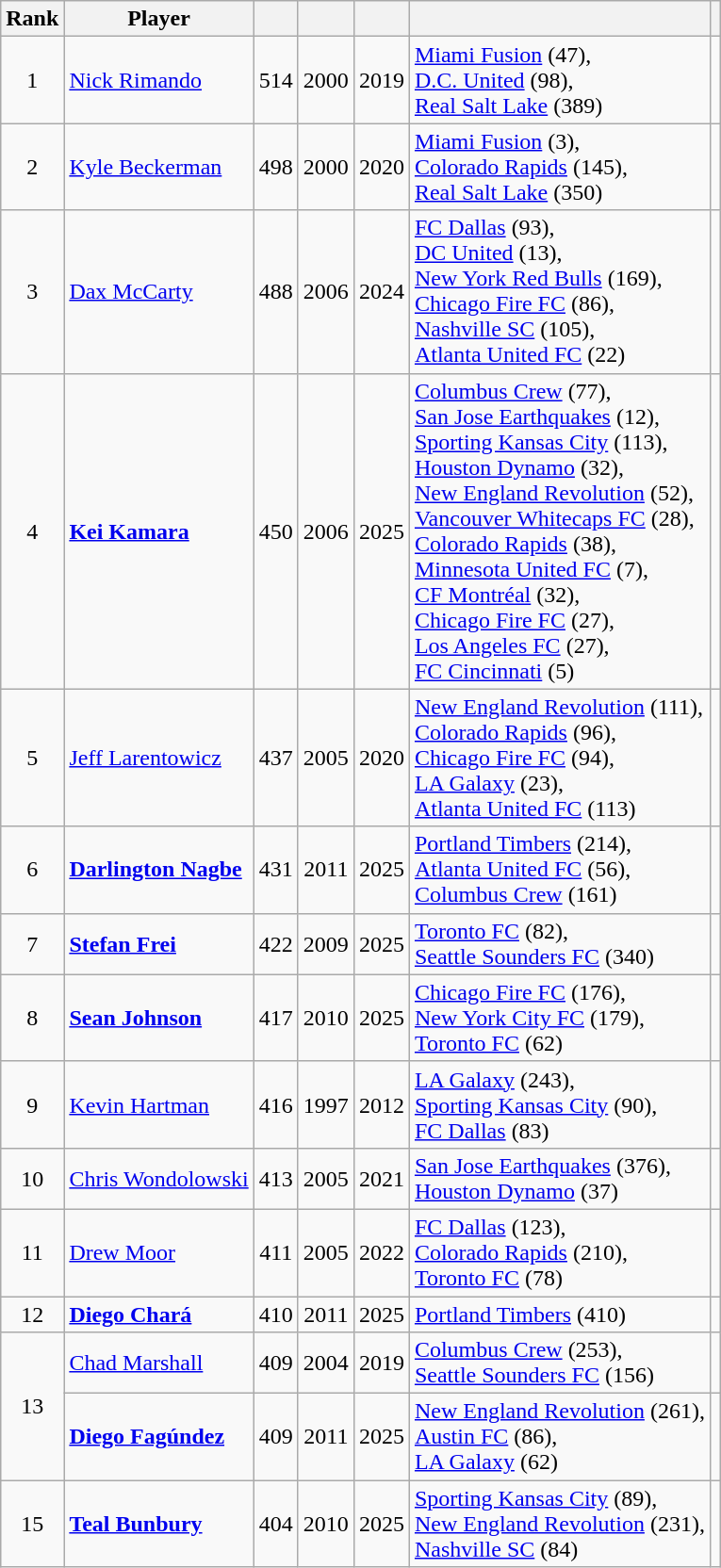<table class="wikitable sortable nowrap" style="text-align:center">
<tr>
<th scope="col">Rank</th>
<th scope="col">Player</th>
<th scope="col"></th>
<th scope="col"></th>
<th scope="col"></th>
<th class="unsortable"></th>
<th></th>
</tr>
<tr>
<td>1</td>
<td style="text-align:left"> <a href='#'>Nick Rimando</a></td>
<td>514</td>
<td>2000</td>
<td>2019</td>
<td style="text-align:left"><a href='#'>Miami Fusion</a> (47), <br><a href='#'>D.C. United</a> (98), <br><a href='#'>Real Salt Lake</a> (389)</td>
<td></td>
</tr>
<tr>
<td>2</td>
<td style="text-align:left"> <a href='#'>Kyle Beckerman</a></td>
<td>498</td>
<td>2000</td>
<td>2020</td>
<td style="text-align:left"><a href='#'>Miami Fusion</a> (3), <br><a href='#'>Colorado Rapids</a> (145), <br><a href='#'>Real Salt Lake</a> (350)</td>
<td></td>
</tr>
<tr>
<td>3</td>
<td style="text-align:left"> <a href='#'>Dax McCarty</a></td>
<td>488</td>
<td>2006</td>
<td>2024</td>
<td style="text-align:left"><a href='#'>FC Dallas</a> (93), <br><a href='#'>DC United</a> (13), <br><a href='#'>New York Red Bulls</a> (169), <br><a href='#'>Chicago Fire FC</a> (86), <br><a href='#'>Nashville SC</a> (105), <br><a href='#'>Atlanta United FC</a> (22)</td>
<td></td>
</tr>
<tr>
<td>4</td>
<td style="text-align:left"><strong> <a href='#'>Kei Kamara</a></strong></td>
<td>450</td>
<td>2006</td>
<td>2025</td>
<td style="text-align:left"><a href='#'>Columbus Crew</a> (77), <br><a href='#'>San Jose Earthquakes</a> (12), <br><a href='#'>Sporting Kansas City</a> (113), <br><a href='#'>Houston Dynamo</a> (32), <br><a href='#'>New England Revolution</a> (52), <br><a href='#'>Vancouver Whitecaps FC</a> (28), <br><a href='#'>Colorado Rapids</a> (38), <br><a href='#'>Minnesota United FC</a> (7), <br><a href='#'>CF Montréal</a> (32), <br><a href='#'>Chicago Fire FC</a> (27), <br><a href='#'>Los Angeles FC</a> (27), <br><a href='#'>FC Cincinnati</a> (5)</td>
<td></td>
</tr>
<tr>
<td>5</td>
<td style="text-align:left"> <a href='#'>Jeff Larentowicz</a></td>
<td>437</td>
<td>2005</td>
<td>2020</td>
<td style="text-align:left"><a href='#'>New England Revolution</a> (111), <br><a href='#'>Colorado Rapids</a> (96), <br><a href='#'>Chicago Fire FC</a> (94), <br><a href='#'>LA Galaxy</a> (23), <br><a href='#'>Atlanta United FC</a> (113)</td>
<td></td>
</tr>
<tr>
<td>6</td>
<td style="text-align:left"><strong> <a href='#'>Darlington Nagbe</a></strong></td>
<td>431</td>
<td>2011</td>
<td>2025</td>
<td style="text-align:left"><a href='#'>Portland Timbers</a> (214), <br><a href='#'>Atlanta United FC</a> (56), <br><a href='#'>Columbus Crew</a> (161)</td>
<td></td>
</tr>
<tr>
<td>7</td>
<td style="text-align:left"><strong> <a href='#'>Stefan Frei</a></strong></td>
<td>422</td>
<td>2009</td>
<td>2025</td>
<td style="text-align:left"><a href='#'>Toronto FC</a> (82), <br><a href='#'>Seattle Sounders FC</a> (340)</td>
<td></td>
</tr>
<tr>
<td>8</td>
<td style="text-align:left"><strong> <a href='#'>Sean Johnson</a></strong></td>
<td>417</td>
<td>2010</td>
<td>2025</td>
<td style="text-align:left"><a href='#'>Chicago Fire FC</a> (176), <br><a href='#'>New York City FC</a> (179), <br><a href='#'>Toronto FC</a> (62)</td>
<td></td>
</tr>
<tr>
<td>9</td>
<td style="text-align:left"> <a href='#'>Kevin Hartman</a></td>
<td>416</td>
<td>1997</td>
<td>2012</td>
<td style="text-align:left"><a href='#'>LA Galaxy</a> (243), <br><a href='#'>Sporting Kansas City</a> (90), <br><a href='#'>FC Dallas</a> (83)</td>
<td></td>
</tr>
<tr>
<td>10</td>
<td style="text-align:left"> <a href='#'>Chris Wondolowski</a></td>
<td>413</td>
<td>2005</td>
<td>2021</td>
<td style="text-align:left"><a href='#'>San Jose Earthquakes</a> (376), <br><a href='#'>Houston Dynamo</a> (37)</td>
<td></td>
</tr>
<tr>
<td>11</td>
<td style="text-align:left"> <a href='#'>Drew Moor</a></td>
<td>411</td>
<td>2005</td>
<td>2022</td>
<td style="text-align:left"><a href='#'>FC Dallas</a> (123), <br><a href='#'>Colorado Rapids</a> (210), <br><a href='#'>Toronto FC</a> (78)</td>
<td></td>
</tr>
<tr>
<td>12</td>
<td style="text-align:left"><strong> <a href='#'>Diego Chará</a></strong></td>
<td>410</td>
<td>2011</td>
<td>2025</td>
<td style="text-align:left"><a href='#'>Portland Timbers</a> (410)</td>
<td></td>
</tr>
<tr>
<td rowspan="2">13</td>
<td style="text-align:left"> <a href='#'>Chad Marshall</a></td>
<td>409</td>
<td>2004</td>
<td>2019</td>
<td style="text-align:left"><a href='#'>Columbus Crew</a> (253), <br><a href='#'>Seattle Sounders FC</a> (156)</td>
<td></td>
</tr>
<tr>
<td style="text-align:left"><strong> <a href='#'>Diego Fagúndez</a></strong></td>
<td>409</td>
<td>2011</td>
<td>2025</td>
<td style="text-align:left"><a href='#'>New England Revolution</a> (261), <br><a href='#'>Austin FC</a> (86), <br><a href='#'>LA Galaxy</a> (62)</td>
<td></td>
</tr>
<tr>
<td>15</td>
<td style="text-align:left"><strong> <a href='#'>Teal Bunbury</a></strong></td>
<td>404</td>
<td>2010</td>
<td>2025</td>
<td style="text-align:left"><a href='#'>Sporting Kansas City</a> (89), <br><a href='#'>New England Revolution</a> (231), <br><a href='#'>Nashville SC</a> (84)</td>
<td></td>
</tr>
</table>
